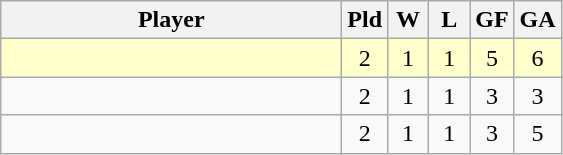<table class=wikitable style="text-align:center">
<tr>
<th width=220>Player</th>
<th width=20>Pld</th>
<th width=20>W</th>
<th width=20>L</th>
<th width=20>GF</th>
<th width=20>GA</th>
</tr>
<tr bgcolor=#ffffcc>
<td align=left></td>
<td>2</td>
<td>1</td>
<td>1</td>
<td>5</td>
<td>6</td>
</tr>
<tr>
<td align=left></td>
<td>2</td>
<td>1</td>
<td>1</td>
<td>3</td>
<td>3</td>
</tr>
<tr>
<td align=left></td>
<td>2</td>
<td>1</td>
<td>1</td>
<td>3</td>
<td>5</td>
</tr>
</table>
